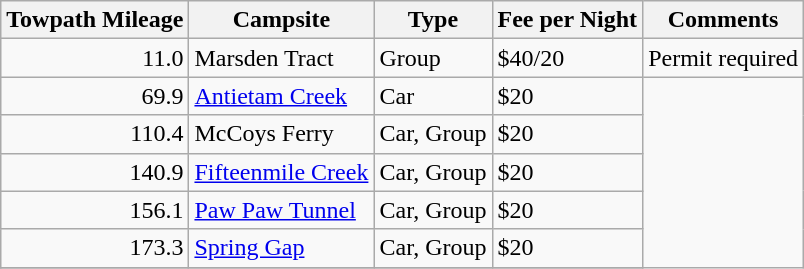<table class="wikitable collapsible collapsed">
<tr>
<th>Towpath Mileage</th>
<th>Campsite</th>
<th>Type</th>
<th>Fee per Night</th>
<th>Comments</th>
</tr>
<tr>
<td align="right">11.0</td>
<td>Marsden Tract</td>
<td>Group</td>
<td>$40/20</td>
<td>Permit required</td>
</tr>
<tr>
<td align="right">69.9</td>
<td><a href='#'>Antietam Creek</a></td>
<td>Car</td>
<td>$20</td>
</tr>
<tr>
<td align="right">110.4</td>
<td>McCoys Ferry</td>
<td>Car, Group</td>
<td>$20</td>
</tr>
<tr>
<td align="right">140.9</td>
<td><a href='#'>Fifteenmile Creek</a></td>
<td>Car, Group</td>
<td>$20</td>
</tr>
<tr>
<td align="right">156.1</td>
<td><a href='#'>Paw Paw Tunnel</a></td>
<td>Car, Group</td>
<td>$20</td>
</tr>
<tr>
<td align="right">173.3</td>
<td><a href='#'>Spring Gap</a></td>
<td>Car, Group</td>
<td>$20</td>
</tr>
<tr>
</tr>
</table>
